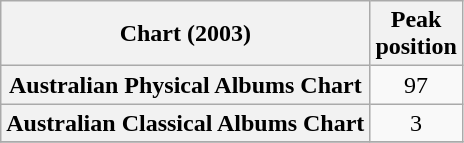<table class="wikitable sortable plainrowheaders" style="text-align:center;">
<tr>
<th scope="col">Chart (2003)</th>
<th scope="col">Peak<br>position</th>
</tr>
<tr>
<th scope="row">Australian Physical Albums Chart</th>
<td>97</td>
</tr>
<tr>
<th scope="row">Australian Classical Albums Chart</th>
<td>3</td>
</tr>
<tr>
</tr>
</table>
